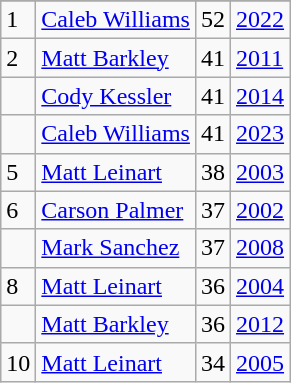<table class="wikitable">
<tr>
</tr>
<tr>
<td>1</td>
<td><a href='#'>Caleb Williams</a></td>
<td><abbr>52</abbr></td>
<td><a href='#'>2022</a></td>
</tr>
<tr>
<td>2</td>
<td><a href='#'>Matt Barkley</a></td>
<td><abbr>41</abbr></td>
<td><a href='#'>2011</a></td>
</tr>
<tr>
<td></td>
<td><a href='#'>Cody Kessler</a></td>
<td><abbr>41</abbr></td>
<td><a href='#'>2014</a></td>
</tr>
<tr>
<td></td>
<td><a href='#'>Caleb Williams</a></td>
<td><abbr>41</abbr></td>
<td><a href='#'>2023</a></td>
</tr>
<tr>
<td>5</td>
<td><a href='#'>Matt Leinart</a></td>
<td><abbr>38</abbr></td>
<td><a href='#'>2003</a></td>
</tr>
<tr>
<td>6</td>
<td><a href='#'>Carson Palmer</a></td>
<td><abbr>37</abbr></td>
<td><a href='#'>2002</a></td>
</tr>
<tr>
<td></td>
<td><a href='#'>Mark Sanchez</a></td>
<td><abbr>37</abbr></td>
<td><a href='#'>2008</a></td>
</tr>
<tr>
<td>8</td>
<td><a href='#'>Matt Leinart</a></td>
<td><abbr>36</abbr></td>
<td><a href='#'>2004</a></td>
</tr>
<tr>
<td></td>
<td><a href='#'>Matt Barkley</a></td>
<td><abbr>36</abbr></td>
<td><a href='#'>2012</a></td>
</tr>
<tr>
<td>10</td>
<td><a href='#'>Matt Leinart</a></td>
<td><abbr>34</abbr></td>
<td><a href='#'>2005</a></td>
</tr>
</table>
